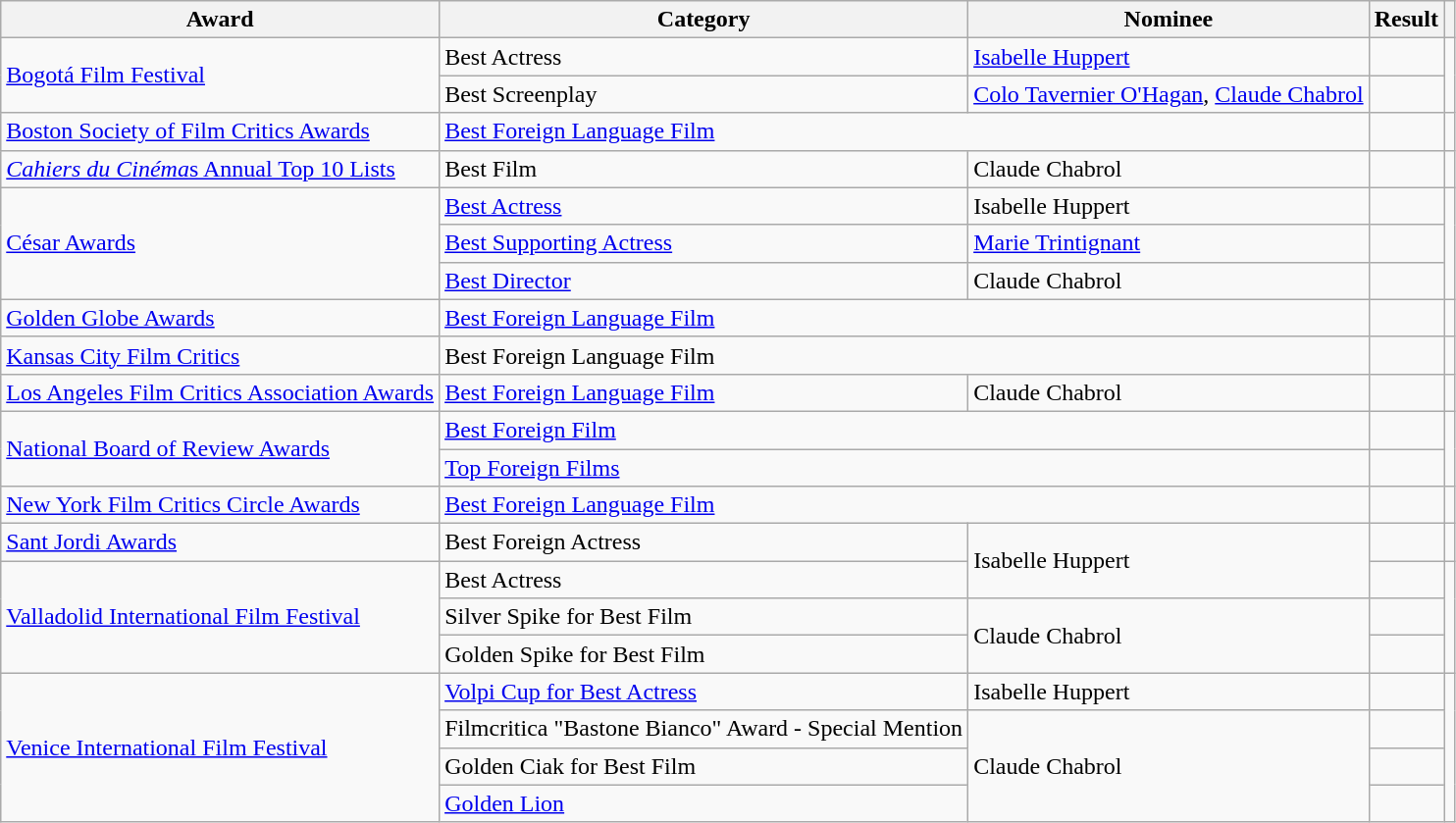<table class="wikitable sortable">
<tr>
<th>Award</th>
<th>Category</th>
<th>Nominee</th>
<th>Result</th>
<th></th>
</tr>
<tr>
<td rowspan="2"><a href='#'>Bogotá Film Festival</a></td>
<td>Best Actress</td>
<td><a href='#'>Isabelle Huppert</a></td>
<td></td>
<td align="center" rowspan="2"></td>
</tr>
<tr>
<td>Best Screenplay</td>
<td><a href='#'>Colo Tavernier O'Hagan</a>, <a href='#'>Claude Chabrol</a></td>
<td></td>
</tr>
<tr>
<td><a href='#'>Boston Society of Film Critics Awards</a></td>
<td colspan="2"><a href='#'>Best Foreign Language Film</a></td>
<td></td>
<td align="center"></td>
</tr>
<tr>
<td><a href='#'><em>Cahiers du Cinéma</em>s Annual Top 10 Lists</a></td>
<td>Best Film</td>
<td>Claude Chabrol</td>
<td></td>
<td align="center"></td>
</tr>
<tr>
<td rowspan="3"><a href='#'>César Awards</a></td>
<td><a href='#'>Best Actress</a></td>
<td>Isabelle Huppert</td>
<td></td>
<td align="center" rowspan="3"></td>
</tr>
<tr>
<td><a href='#'>Best Supporting Actress</a></td>
<td><a href='#'>Marie Trintignant</a></td>
<td></td>
</tr>
<tr>
<td><a href='#'>Best Director</a></td>
<td>Claude Chabrol</td>
<td></td>
</tr>
<tr>
<td><a href='#'>Golden Globe Awards</a></td>
<td colspan="2"><a href='#'>Best Foreign Language Film</a></td>
<td></td>
<td align="center"></td>
</tr>
<tr>
<td><a href='#'>Kansas City Film Critics</a></td>
<td colspan="2">Best Foreign Language Film</td>
<td></td>
<td align="center"></td>
</tr>
<tr>
<td><a href='#'>Los Angeles Film Critics Association Awards</a></td>
<td><a href='#'>Best Foreign Language Film</a></td>
<td>Claude Chabrol</td>
<td></td>
<td align="center"></td>
</tr>
<tr>
<td rowspan="2"><a href='#'>National Board of Review Awards</a></td>
<td colspan="2"><a href='#'>Best Foreign Film</a></td>
<td></td>
<td align="center" rowspan="2"></td>
</tr>
<tr>
<td colspan="2"><a href='#'>Top Foreign Films</a></td>
<td></td>
</tr>
<tr>
<td><a href='#'>New York Film Critics Circle Awards</a></td>
<td colspan="2"><a href='#'>Best Foreign Language Film</a></td>
<td></td>
<td align="center"></td>
</tr>
<tr>
<td><a href='#'>Sant Jordi Awards</a></td>
<td>Best Foreign Actress</td>
<td rowspan="2">Isabelle Huppert</td>
<td></td>
<td align="center"></td>
</tr>
<tr>
<td rowspan="3"><a href='#'>Valladolid International Film Festival</a></td>
<td>Best Actress</td>
<td></td>
<td align="center" rowspan="3"></td>
</tr>
<tr>
<td>Silver Spike for Best Film</td>
<td rowspan="2">Claude Chabrol</td>
<td></td>
</tr>
<tr>
<td>Golden Spike for Best Film</td>
<td></td>
</tr>
<tr>
<td rowspan="4"><a href='#'>Venice International Film Festival</a></td>
<td><a href='#'>Volpi Cup for Best Actress</a></td>
<td>Isabelle Huppert</td>
<td></td>
<td align="center" rowspan="4"></td>
</tr>
<tr>
<td>Filmcritica "Bastone Bianco" Award - Special Mention</td>
<td rowspan="3">Claude Chabrol</td>
<td></td>
</tr>
<tr>
<td>Golden Ciak for Best Film</td>
<td></td>
</tr>
<tr>
<td><a href='#'>Golden Lion</a></td>
<td></td>
</tr>
</table>
